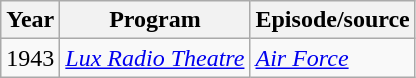<table class="wikitable">
<tr>
<th>Year</th>
<th>Program</th>
<th>Episode/source</th>
</tr>
<tr>
<td>1943</td>
<td><em><a href='#'>Lux Radio Theatre</a></em></td>
<td><em><a href='#'>Air Force</a></em></td>
</tr>
</table>
